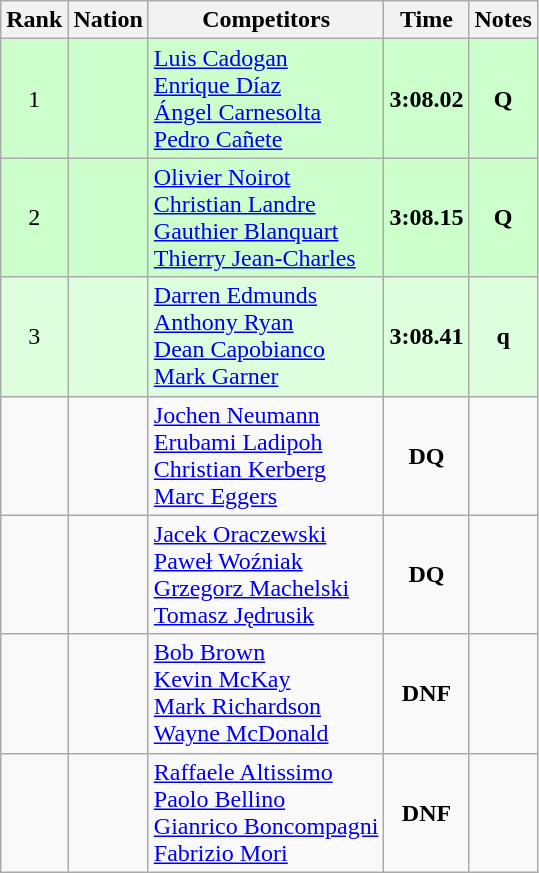<table class="wikitable sortable" style="text-align:center">
<tr>
<th>Rank</th>
<th>Nation</th>
<th>Competitors</th>
<th>Time</th>
<th>Notes</th>
</tr>
<tr bgcolor=ccffcc>
<td>1</td>
<td align=left></td>
<td align=left><a href='#'>Luis Cadogan</a><br><a href='#'>Enrique Díaz</a><br><a href='#'>Ángel Carnesolta</a><br><a href='#'>Pedro Cañete</a></td>
<td><strong>3:08.02</strong></td>
<td><strong>Q</strong></td>
</tr>
<tr bgcolor=ccffcc>
<td>2</td>
<td align=left></td>
<td align=left><a href='#'>Olivier Noirot</a><br><a href='#'>Christian Landre</a><br><a href='#'>Gauthier Blanquart</a><br><a href='#'>Thierry Jean-Charles</a></td>
<td><strong>3:08.15</strong></td>
<td><strong>Q</strong></td>
</tr>
<tr bgcolor=ddffdd>
<td>3</td>
<td align=left></td>
<td align=left><a href='#'>Darren Edmunds</a><br><a href='#'>Anthony Ryan</a><br><a href='#'>Dean Capobianco</a><br><a href='#'>Mark Garner</a></td>
<td><strong>3:08.41</strong></td>
<td><strong>q</strong></td>
</tr>
<tr>
<td></td>
<td align=left></td>
<td align=left><a href='#'>Jochen Neumann</a><br><a href='#'>Erubami Ladipoh</a><br><a href='#'>Christian Kerberg</a><br><a href='#'>Marc Eggers</a></td>
<td><strong>DQ</strong></td>
<td></td>
</tr>
<tr>
<td></td>
<td align=left></td>
<td align=left><a href='#'>Jacek Oraczewski</a><br><a href='#'>Paweł Woźniak</a><br><a href='#'>Grzegorz Machelski</a><br><a href='#'>Tomasz Jędrusik</a></td>
<td><strong>DQ</strong></td>
<td></td>
</tr>
<tr>
<td></td>
<td align=left></td>
<td align=left><a href='#'>Bob Brown</a><br><a href='#'>Kevin McKay</a><br><a href='#'>Mark Richardson</a><br><a href='#'>Wayne McDonald</a></td>
<td><strong>DNF</strong></td>
<td></td>
</tr>
<tr>
<td></td>
<td align=left></td>
<td align=left><a href='#'>Raffaele Altissimo</a><br><a href='#'>Paolo Bellino</a><br><a href='#'>Gianrico Boncompagni</a><br><a href='#'>Fabrizio Mori</a></td>
<td><strong>DNF</strong></td>
<td></td>
</tr>
</table>
